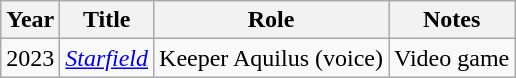<table class="wikitable sortable">
<tr>
<th>Year</th>
<th>Title</th>
<th>Role</th>
<th>Notes</th>
</tr>
<tr>
<td>2023</td>
<td><em><a href='#'>Starfield</a></em></td>
<td>Keeper Aquilus (voice)</td>
<td>Video game</td>
</tr>
</table>
